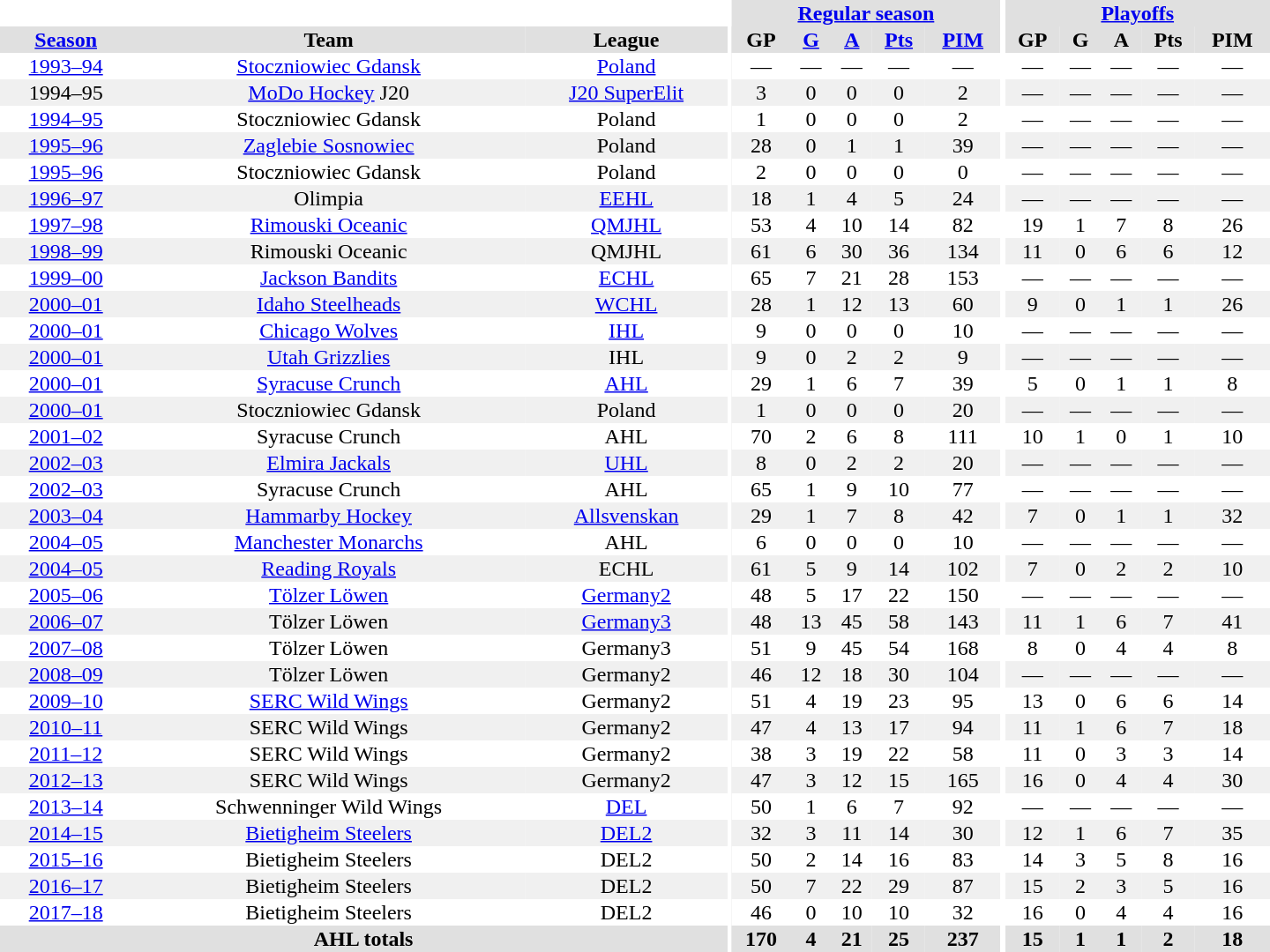<table border="0" cellpadding="1" cellspacing="0" style="text-align:center; width:60em">
<tr bgcolor="#e0e0e0">
<th colspan="3" bgcolor="#ffffff"></th>
<th rowspan="99" bgcolor="#ffffff"></th>
<th colspan="5"><a href='#'>Regular season</a></th>
<th rowspan="99" bgcolor="#ffffff"></th>
<th colspan="5"><a href='#'>Playoffs</a></th>
</tr>
<tr bgcolor="#e0e0e0">
<th><a href='#'>Season</a></th>
<th>Team</th>
<th>League</th>
<th>GP</th>
<th><a href='#'>G</a></th>
<th><a href='#'>A</a></th>
<th><a href='#'>Pts</a></th>
<th><a href='#'>PIM</a></th>
<th>GP</th>
<th>G</th>
<th>A</th>
<th>Pts</th>
<th>PIM</th>
</tr>
<tr>
<td><a href='#'>1993–94</a></td>
<td><a href='#'>Stoczniowiec Gdansk</a></td>
<td><a href='#'>Poland</a></td>
<td>—</td>
<td>—</td>
<td>—</td>
<td>—</td>
<td>—</td>
<td>—</td>
<td>—</td>
<td>—</td>
<td>—</td>
<td>—</td>
</tr>
<tr bgcolor="#f0f0f0">
<td>1994–95</td>
<td><a href='#'>MoDo Hockey</a> J20</td>
<td><a href='#'>J20 SuperElit</a></td>
<td>3</td>
<td>0</td>
<td>0</td>
<td>0</td>
<td>2</td>
<td>—</td>
<td>—</td>
<td>—</td>
<td>—</td>
<td>—</td>
</tr>
<tr>
<td><a href='#'>1994–95</a></td>
<td>Stoczniowiec Gdansk</td>
<td>Poland</td>
<td>1</td>
<td>0</td>
<td>0</td>
<td>0</td>
<td>2</td>
<td>—</td>
<td>—</td>
<td>—</td>
<td>—</td>
<td>—</td>
</tr>
<tr bgcolor="#f0f0f0">
<td><a href='#'>1995–96</a></td>
<td><a href='#'>Zaglebie Sosnowiec</a></td>
<td>Poland</td>
<td>28</td>
<td>0</td>
<td>1</td>
<td>1</td>
<td>39</td>
<td>—</td>
<td>—</td>
<td>—</td>
<td>—</td>
<td>—</td>
</tr>
<tr>
<td><a href='#'>1995–96</a></td>
<td>Stoczniowiec Gdansk</td>
<td>Poland</td>
<td>2</td>
<td>0</td>
<td>0</td>
<td>0</td>
<td>0</td>
<td>—</td>
<td>—</td>
<td>—</td>
<td>—</td>
<td>—</td>
</tr>
<tr bgcolor="#f0f0f0">
<td><a href='#'>1996–97</a></td>
<td>Olimpia</td>
<td><a href='#'>EEHL</a></td>
<td>18</td>
<td>1</td>
<td>4</td>
<td>5</td>
<td>24</td>
<td>—</td>
<td>—</td>
<td>—</td>
<td>—</td>
<td>—</td>
</tr>
<tr>
<td><a href='#'>1997–98</a></td>
<td><a href='#'>Rimouski Oceanic</a></td>
<td><a href='#'>QMJHL</a></td>
<td>53</td>
<td>4</td>
<td>10</td>
<td>14</td>
<td>82</td>
<td>19</td>
<td>1</td>
<td>7</td>
<td>8</td>
<td>26</td>
</tr>
<tr bgcolor="#f0f0f0">
<td><a href='#'>1998–99</a></td>
<td>Rimouski Oceanic</td>
<td>QMJHL</td>
<td>61</td>
<td>6</td>
<td>30</td>
<td>36</td>
<td>134</td>
<td>11</td>
<td>0</td>
<td>6</td>
<td>6</td>
<td>12</td>
</tr>
<tr>
<td><a href='#'>1999–00</a></td>
<td><a href='#'>Jackson Bandits</a></td>
<td><a href='#'>ECHL</a></td>
<td>65</td>
<td>7</td>
<td>21</td>
<td>28</td>
<td>153</td>
<td>—</td>
<td>—</td>
<td>—</td>
<td>—</td>
<td>—</td>
</tr>
<tr bgcolor="#f0f0f0">
<td><a href='#'>2000–01</a></td>
<td><a href='#'>Idaho Steelheads</a></td>
<td><a href='#'>WCHL</a></td>
<td>28</td>
<td>1</td>
<td>12</td>
<td>13</td>
<td>60</td>
<td>9</td>
<td>0</td>
<td>1</td>
<td>1</td>
<td>26</td>
</tr>
<tr>
<td><a href='#'>2000–01</a></td>
<td><a href='#'>Chicago Wolves</a></td>
<td><a href='#'>IHL</a></td>
<td>9</td>
<td>0</td>
<td>0</td>
<td>0</td>
<td>10</td>
<td>—</td>
<td>—</td>
<td>—</td>
<td>—</td>
<td>—</td>
</tr>
<tr bgcolor="#f0f0f0">
<td><a href='#'>2000–01</a></td>
<td><a href='#'>Utah Grizzlies</a></td>
<td>IHL</td>
<td>9</td>
<td>0</td>
<td>2</td>
<td>2</td>
<td>9</td>
<td>—</td>
<td>—</td>
<td>—</td>
<td>—</td>
<td>—</td>
</tr>
<tr>
<td><a href='#'>2000–01</a></td>
<td><a href='#'>Syracuse Crunch</a></td>
<td><a href='#'>AHL</a></td>
<td>29</td>
<td>1</td>
<td>6</td>
<td>7</td>
<td>39</td>
<td>5</td>
<td>0</td>
<td>1</td>
<td>1</td>
<td>8</td>
</tr>
<tr bgcolor="#f0f0f0">
<td><a href='#'>2000–01</a></td>
<td>Stoczniowiec Gdansk</td>
<td>Poland</td>
<td>1</td>
<td>0</td>
<td>0</td>
<td>0</td>
<td>20</td>
<td>—</td>
<td>—</td>
<td>—</td>
<td>—</td>
<td>—</td>
</tr>
<tr>
<td><a href='#'>2001–02</a></td>
<td>Syracuse Crunch</td>
<td>AHL</td>
<td>70</td>
<td>2</td>
<td>6</td>
<td>8</td>
<td>111</td>
<td>10</td>
<td>1</td>
<td>0</td>
<td>1</td>
<td>10</td>
</tr>
<tr bgcolor="#f0f0f0">
<td><a href='#'>2002–03</a></td>
<td><a href='#'>Elmira Jackals</a></td>
<td><a href='#'>UHL</a></td>
<td>8</td>
<td>0</td>
<td>2</td>
<td>2</td>
<td>20</td>
<td>—</td>
<td>—</td>
<td>—</td>
<td>—</td>
<td>—</td>
</tr>
<tr>
<td><a href='#'>2002–03</a></td>
<td>Syracuse Crunch</td>
<td>AHL</td>
<td>65</td>
<td>1</td>
<td>9</td>
<td>10</td>
<td>77</td>
<td>—</td>
<td>—</td>
<td>—</td>
<td>—</td>
<td>—</td>
</tr>
<tr bgcolor="#f0f0f0">
<td><a href='#'>2003–04</a></td>
<td><a href='#'>Hammarby Hockey</a></td>
<td><a href='#'>Allsvenskan</a></td>
<td>29</td>
<td>1</td>
<td>7</td>
<td>8</td>
<td>42</td>
<td>7</td>
<td>0</td>
<td>1</td>
<td>1</td>
<td>32</td>
</tr>
<tr>
<td><a href='#'>2004–05</a></td>
<td><a href='#'>Manchester Monarchs</a></td>
<td>AHL</td>
<td>6</td>
<td>0</td>
<td>0</td>
<td>0</td>
<td>10</td>
<td>—</td>
<td>—</td>
<td>—</td>
<td>—</td>
<td>—</td>
</tr>
<tr bgcolor="#f0f0f0">
<td><a href='#'>2004–05</a></td>
<td><a href='#'>Reading Royals</a></td>
<td>ECHL</td>
<td>61</td>
<td>5</td>
<td>9</td>
<td>14</td>
<td>102</td>
<td>7</td>
<td>0</td>
<td>2</td>
<td>2</td>
<td>10</td>
</tr>
<tr>
<td><a href='#'>2005–06</a></td>
<td><a href='#'>Tölzer Löwen</a></td>
<td><a href='#'>Germany2</a></td>
<td>48</td>
<td>5</td>
<td>17</td>
<td>22</td>
<td>150</td>
<td>—</td>
<td>—</td>
<td>—</td>
<td>—</td>
<td>—</td>
</tr>
<tr bgcolor="#f0f0f0">
<td><a href='#'>2006–07</a></td>
<td>Tölzer Löwen</td>
<td><a href='#'>Germany3</a></td>
<td>48</td>
<td>13</td>
<td>45</td>
<td>58</td>
<td>143</td>
<td>11</td>
<td>1</td>
<td>6</td>
<td>7</td>
<td>41</td>
</tr>
<tr>
<td><a href='#'>2007–08</a></td>
<td>Tölzer Löwen</td>
<td>Germany3</td>
<td>51</td>
<td>9</td>
<td>45</td>
<td>54</td>
<td>168</td>
<td>8</td>
<td>0</td>
<td>4</td>
<td>4</td>
<td>8</td>
</tr>
<tr bgcolor="#f0f0f0">
<td><a href='#'>2008–09</a></td>
<td>Tölzer Löwen</td>
<td>Germany2</td>
<td>46</td>
<td>12</td>
<td>18</td>
<td>30</td>
<td>104</td>
<td>—</td>
<td>—</td>
<td>—</td>
<td>—</td>
<td>—</td>
</tr>
<tr>
<td><a href='#'>2009–10</a></td>
<td><a href='#'>SERC Wild Wings</a></td>
<td>Germany2</td>
<td>51</td>
<td>4</td>
<td>19</td>
<td>23</td>
<td>95</td>
<td>13</td>
<td>0</td>
<td>6</td>
<td>6</td>
<td>14</td>
</tr>
<tr bgcolor="#f0f0f0">
<td><a href='#'>2010–11</a></td>
<td>SERC Wild Wings</td>
<td>Germany2</td>
<td>47</td>
<td>4</td>
<td>13</td>
<td>17</td>
<td>94</td>
<td>11</td>
<td>1</td>
<td>6</td>
<td>7</td>
<td>18</td>
</tr>
<tr>
<td><a href='#'>2011–12</a></td>
<td>SERC Wild Wings</td>
<td>Germany2</td>
<td>38</td>
<td>3</td>
<td>19</td>
<td>22</td>
<td>58</td>
<td>11</td>
<td>0</td>
<td>3</td>
<td>3</td>
<td>14</td>
</tr>
<tr bgcolor="#f0f0f0">
<td><a href='#'>2012–13</a></td>
<td>SERC Wild Wings</td>
<td>Germany2</td>
<td>47</td>
<td>3</td>
<td>12</td>
<td>15</td>
<td>165</td>
<td>16</td>
<td>0</td>
<td>4</td>
<td>4</td>
<td>30</td>
</tr>
<tr>
<td><a href='#'>2013–14</a></td>
<td>Schwenninger Wild Wings</td>
<td><a href='#'>DEL</a></td>
<td>50</td>
<td>1</td>
<td>6</td>
<td>7</td>
<td>92</td>
<td>—</td>
<td>—</td>
<td>—</td>
<td>—</td>
<td>—</td>
</tr>
<tr bgcolor="#f0f0f0">
<td><a href='#'>2014–15</a></td>
<td><a href='#'>Bietigheim Steelers</a></td>
<td><a href='#'>DEL2</a></td>
<td>32</td>
<td>3</td>
<td>11</td>
<td>14</td>
<td>30</td>
<td>12</td>
<td>1</td>
<td>6</td>
<td>7</td>
<td>35</td>
</tr>
<tr>
<td><a href='#'>2015–16</a></td>
<td>Bietigheim Steelers</td>
<td>DEL2</td>
<td>50</td>
<td>2</td>
<td>14</td>
<td>16</td>
<td>83</td>
<td>14</td>
<td>3</td>
<td>5</td>
<td>8</td>
<td>16</td>
</tr>
<tr bgcolor="#f0f0f0">
<td><a href='#'>2016–17</a></td>
<td>Bietigheim Steelers</td>
<td>DEL2</td>
<td>50</td>
<td>7</td>
<td>22</td>
<td>29</td>
<td>87</td>
<td>15</td>
<td>2</td>
<td>3</td>
<td>5</td>
<td>16</td>
</tr>
<tr>
<td><a href='#'>2017–18</a></td>
<td>Bietigheim Steelers</td>
<td>DEL2</td>
<td>46</td>
<td>0</td>
<td>10</td>
<td>10</td>
<td>32</td>
<td>16</td>
<td>0</td>
<td>4</td>
<td>4</td>
<td>16</td>
</tr>
<tr>
</tr>
<tr ALIGN="center" bgcolor="#e0e0e0">
<th colspan="3">AHL totals</th>
<th ALIGN="center">170</th>
<th ALIGN="center">4</th>
<th ALIGN="center">21</th>
<th ALIGN="center">25</th>
<th ALIGN="center">237</th>
<th ALIGN="center">15</th>
<th ALIGN="center">1</th>
<th ALIGN="center">1</th>
<th ALIGN="center">2</th>
<th ALIGN="center">18</th>
</tr>
</table>
